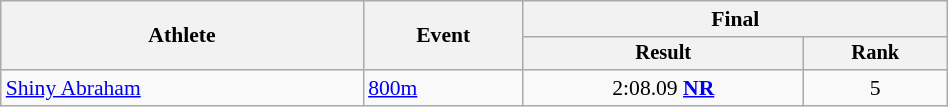<table class="wikitable" style="font-size:90%; width:50%">
<tr>
<th rowspan="2">Athlete</th>
<th rowspan="2">Event</th>
<th colspan="2">Final</th>
</tr>
<tr style="font-size:95%">
<th>Result</th>
<th>Rank</th>
</tr>
<tr style="text-align:center">
<td style="text-align:left"><a href='#'>Shiny Abraham</a></td>
<td style="text-align:left"><a href='#'>800m</a></td>
<td>2:08.09 <strong><a href='#'>NR</a></strong></td>
<td>5</td>
</tr>
</table>
